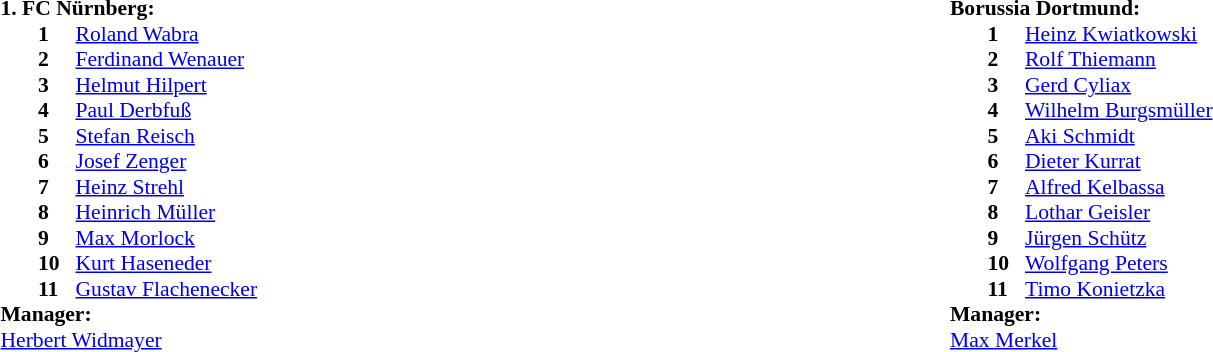<table width="100%">
<tr>
<td valign="top" width="50%"><br><table style="font-size: 90%" cellspacing="0" cellpadding="0">
<tr>
<td colspan="4"><strong>1. FC Nürnberg:</strong></td>
</tr>
<tr>
<th width="25"></th>
<th width="25"></th>
</tr>
<tr>
<td></td>
<td><strong>1</strong></td>
<td> <a href='#'>Roland Wabra</a></td>
</tr>
<tr>
<td></td>
<td><strong>2</strong></td>
<td> <a href='#'>Ferdinand Wenauer</a></td>
</tr>
<tr>
<td></td>
<td><strong>3</strong></td>
<td> <a href='#'>Helmut Hilpert</a></td>
</tr>
<tr>
<td></td>
<td><strong>4</strong></td>
<td> <a href='#'>Paul Derbfuß</a></td>
</tr>
<tr>
<td></td>
<td><strong>5</strong></td>
<td> <a href='#'>Stefan Reisch</a></td>
</tr>
<tr>
<td></td>
<td><strong>6</strong></td>
<td> <a href='#'>Josef Zenger</a></td>
</tr>
<tr>
<td></td>
<td><strong>7</strong></td>
<td> <a href='#'>Heinz Strehl</a> </td>
</tr>
<tr>
<td></td>
<td><strong>8</strong></td>
<td> <a href='#'>Heinrich Müller</a> </td>
</tr>
<tr>
<td></td>
<td><strong>9</strong></td>
<td> <a href='#'>Max Morlock</a></td>
</tr>
<tr>
<td></td>
<td><strong>10</strong></td>
<td> <a href='#'>Kurt Haseneder</a> </td>
</tr>
<tr>
<td></td>
<td><strong>11</strong></td>
<td> <a href='#'>Gustav Flachenecker</a></td>
</tr>
<tr>
<td colspan=4><strong>Manager:</strong></td>
</tr>
<tr>
<td colspan="4"> <a href='#'>Herbert Widmayer</a></td>
</tr>
</table>
</td>
<td valign="top"></td>
<td valign="top" width="50%"><br><table style="font-size: 90%" cellspacing="0" cellpadding="0">
<tr>
<td colspan="4"><strong>Borussia Dortmund:</strong></td>
</tr>
<tr>
<th width="25"></th>
<th width="25"></th>
</tr>
<tr>
<td></td>
<td><strong>1</strong></td>
<td> <a href='#'>Heinz Kwiatkowski</a></td>
</tr>
<tr>
<td></td>
<td><strong>2</strong></td>
<td> <a href='#'>Rolf Thiemann</a></td>
</tr>
<tr>
<td></td>
<td><strong>3</strong></td>
<td> <a href='#'>Gerd Cyliax</a></td>
</tr>
<tr>
<td></td>
<td><strong>4</strong></td>
<td> <a href='#'>Wilhelm Burgsmüller</a></td>
</tr>
<tr>
<td></td>
<td><strong>5</strong></td>
<td> <a href='#'>Aki Schmidt</a></td>
</tr>
<tr>
<td></td>
<td><strong>6</strong></td>
<td> <a href='#'>Dieter Kurrat</a></td>
</tr>
<tr>
<td></td>
<td><strong>7</strong></td>
<td> <a href='#'>Alfred Kelbassa</a></td>
</tr>
<tr>
<td></td>
<td><strong>8</strong></td>
<td> <a href='#'>Lothar Geisler</a></td>
</tr>
<tr>
<td></td>
<td><strong>9</strong></td>
<td> <a href='#'>Jürgen Schütz</a></td>
</tr>
<tr>
<td></td>
<td><strong>10</strong></td>
<td> <a href='#'>Wolfgang Peters</a></td>
</tr>
<tr>
<td></td>
<td><strong>11</strong></td>
<td> <a href='#'>Timo Konietzka</a></td>
</tr>
<tr>
<td colspan=4><strong>Manager:</strong></td>
</tr>
<tr>
<td colspan="4"> <a href='#'>Max Merkel</a></td>
</tr>
</table>
</td>
</tr>
</table>
